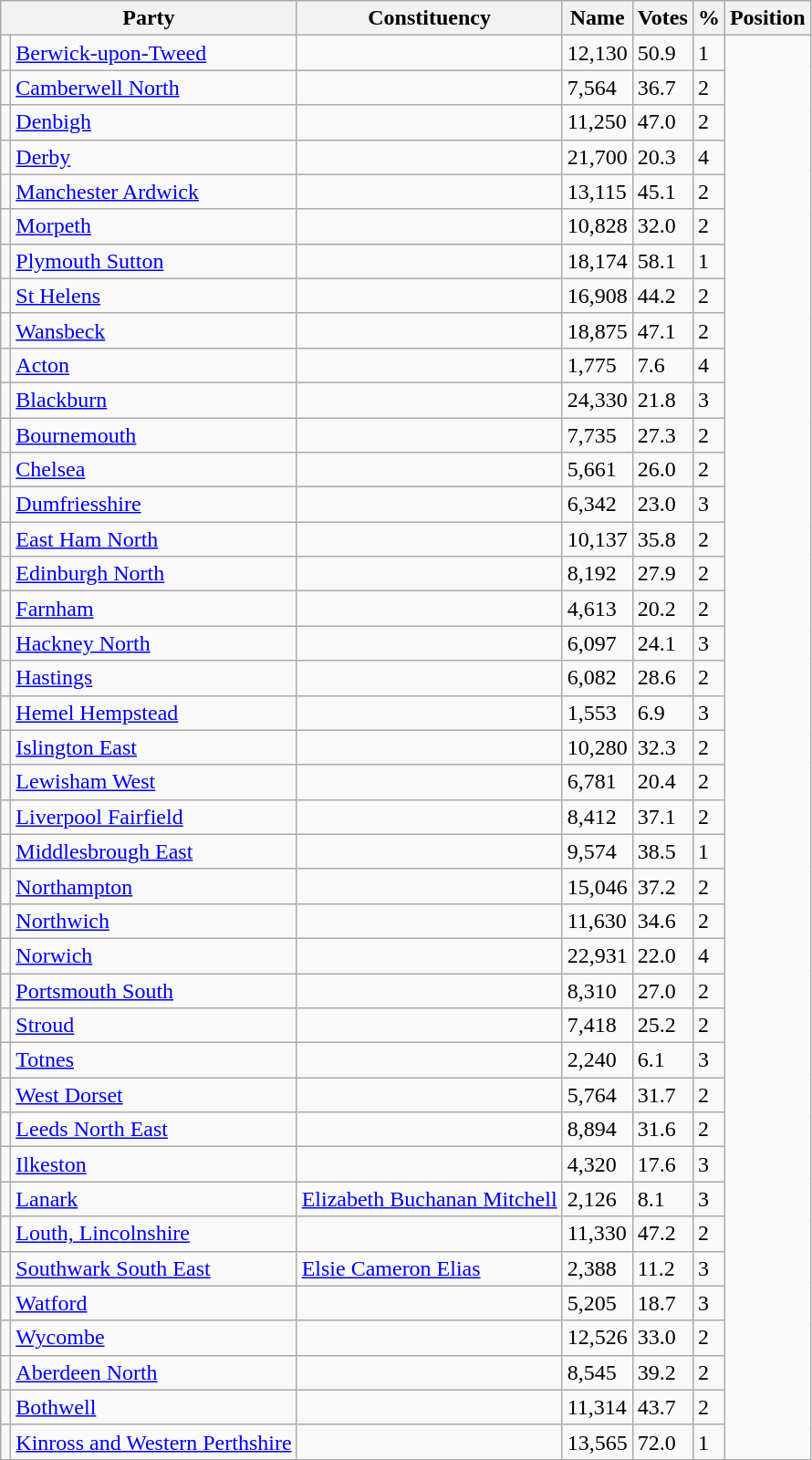<table class="wikitable sortable">
<tr>
<th colspan=2>Party</th>
<th>Constituency</th>
<th>Name</th>
<th>Votes</th>
<th>%</th>
<th>Position</th>
</tr>
<tr>
<td></td>
<td><a href='#'>Berwick-upon-Tweed</a></td>
<td></td>
<td>12,130</td>
<td>50.9</td>
<td>1</td>
</tr>
<tr>
<td></td>
<td><a href='#'>Camberwell North</a></td>
<td></td>
<td>7,564</td>
<td>36.7</td>
<td>2</td>
</tr>
<tr>
<td></td>
<td><a href='#'>Denbigh</a></td>
<td></td>
<td>11,250</td>
<td>47.0</td>
<td>2</td>
</tr>
<tr>
<td></td>
<td><a href='#'>Derby</a></td>
<td></td>
<td>21,700</td>
<td>20.3</td>
<td>4</td>
</tr>
<tr>
<td></td>
<td><a href='#'>Manchester Ardwick</a></td>
<td></td>
<td>13,115</td>
<td>45.1</td>
<td>2</td>
</tr>
<tr>
<td></td>
<td><a href='#'>Morpeth</a></td>
<td></td>
<td>10,828</td>
<td>32.0</td>
<td>2</td>
</tr>
<tr>
<td></td>
<td><a href='#'>Plymouth Sutton</a></td>
<td></td>
<td>18,174</td>
<td>58.1</td>
<td>1</td>
</tr>
<tr>
<td></td>
<td><a href='#'>St Helens</a></td>
<td></td>
<td>16,908</td>
<td>44.2</td>
<td>2</td>
</tr>
<tr>
<td></td>
<td><a href='#'>Wansbeck</a></td>
<td></td>
<td>18,875</td>
<td>47.1</td>
<td>2</td>
</tr>
<tr>
<td></td>
<td><a href='#'>Acton</a></td>
<td></td>
<td>1,775</td>
<td>7.6</td>
<td>4</td>
</tr>
<tr>
<td></td>
<td><a href='#'>Blackburn</a></td>
<td></td>
<td>24,330</td>
<td>21.8</td>
<td>3</td>
</tr>
<tr>
<td></td>
<td><a href='#'>Bournemouth</a></td>
<td></td>
<td>7,735</td>
<td>27.3</td>
<td>2</td>
</tr>
<tr>
<td></td>
<td><a href='#'>Chelsea</a></td>
<td></td>
<td>5,661</td>
<td>26.0</td>
<td>2</td>
</tr>
<tr>
<td></td>
<td><a href='#'>Dumfriesshire</a></td>
<td></td>
<td>6,342</td>
<td>23.0</td>
<td>3</td>
</tr>
<tr>
<td></td>
<td><a href='#'>East Ham North</a></td>
<td></td>
<td>10,137</td>
<td>35.8</td>
<td>2</td>
</tr>
<tr>
<td></td>
<td><a href='#'>Edinburgh North</a></td>
<td></td>
<td>8,192</td>
<td>27.9</td>
<td>2</td>
</tr>
<tr>
<td></td>
<td><a href='#'>Farnham</a></td>
<td></td>
<td>4,613</td>
<td>20.2</td>
<td>2</td>
</tr>
<tr>
<td></td>
<td><a href='#'>Hackney North</a></td>
<td></td>
<td>6,097</td>
<td>24.1</td>
<td>3</td>
</tr>
<tr>
<td></td>
<td><a href='#'>Hastings</a></td>
<td></td>
<td>6,082</td>
<td>28.6</td>
<td>2</td>
</tr>
<tr>
<td></td>
<td><a href='#'>Hemel Hempstead</a></td>
<td></td>
<td>1,553</td>
<td>6.9</td>
<td>3</td>
</tr>
<tr>
<td></td>
<td><a href='#'>Islington East</a></td>
<td></td>
<td>10,280</td>
<td>32.3</td>
<td>2</td>
</tr>
<tr>
<td></td>
<td><a href='#'>Lewisham West</a></td>
<td></td>
<td>6,781</td>
<td>20.4</td>
<td>2</td>
</tr>
<tr>
<td></td>
<td><a href='#'>Liverpool Fairfield</a></td>
<td></td>
<td>8,412</td>
<td>37.1</td>
<td>2</td>
</tr>
<tr>
<td></td>
<td><a href='#'>Middlesbrough East</a></td>
<td></td>
<td>9,574</td>
<td>38.5</td>
<td>1</td>
</tr>
<tr>
<td></td>
<td><a href='#'>Northampton</a></td>
<td></td>
<td>15,046</td>
<td>37.2</td>
<td>2</td>
</tr>
<tr>
<td></td>
<td><a href='#'>Northwich</a></td>
<td></td>
<td>11,630</td>
<td>34.6</td>
<td>2</td>
</tr>
<tr>
<td></td>
<td><a href='#'>Norwich</a></td>
<td></td>
<td>22,931</td>
<td>22.0</td>
<td>4</td>
</tr>
<tr>
<td></td>
<td><a href='#'>Portsmouth South</a></td>
<td></td>
<td>8,310</td>
<td>27.0</td>
<td>2</td>
</tr>
<tr>
<td></td>
<td><a href='#'>Stroud</a></td>
<td></td>
<td>7,418</td>
<td>25.2</td>
<td>2</td>
</tr>
<tr>
<td></td>
<td><a href='#'>Totnes</a></td>
<td></td>
<td>2,240</td>
<td>6.1</td>
<td>3</td>
</tr>
<tr>
<td></td>
<td><a href='#'>West Dorset</a></td>
<td></td>
<td>5,764</td>
<td>31.7</td>
<td>2</td>
</tr>
<tr>
<td></td>
<td><a href='#'>Leeds North East</a></td>
<td></td>
<td>8,894</td>
<td>31.6</td>
<td>2</td>
</tr>
<tr>
<td></td>
<td><a href='#'>Ilkeston</a></td>
<td></td>
<td>4,320</td>
<td>17.6</td>
<td>3</td>
</tr>
<tr>
<td></td>
<td><a href='#'>Lanark</a></td>
<td><a href='#'>Elizabeth Buchanan Mitchell</a></td>
<td>2,126</td>
<td>8.1</td>
<td>3</td>
</tr>
<tr>
<td></td>
<td><a href='#'>Louth, Lincolnshire</a></td>
<td></td>
<td>11,330</td>
<td>47.2</td>
<td>2</td>
</tr>
<tr>
<td></td>
<td><a href='#'>Southwark South East</a></td>
<td><a href='#'>Elsie Cameron Elias</a></td>
<td>2,388</td>
<td>11.2</td>
<td>3</td>
</tr>
<tr>
<td></td>
<td><a href='#'>Watford</a></td>
<td></td>
<td>5,205</td>
<td>18.7</td>
<td>3</td>
</tr>
<tr>
<td></td>
<td><a href='#'>Wycombe</a></td>
<td></td>
<td>12,526</td>
<td>33.0</td>
<td>2</td>
</tr>
<tr>
<td></td>
<td><a href='#'>Aberdeen North</a></td>
<td></td>
<td>8,545</td>
<td>39.2</td>
<td>2</td>
</tr>
<tr>
<td></td>
<td><a href='#'>Bothwell</a></td>
<td></td>
<td>11,314</td>
<td>43.7</td>
<td>2</td>
</tr>
<tr>
<td></td>
<td><a href='#'>Kinross and Western Perthshire</a></td>
<td></td>
<td>13,565</td>
<td>72.0</td>
<td>1</td>
</tr>
</table>
